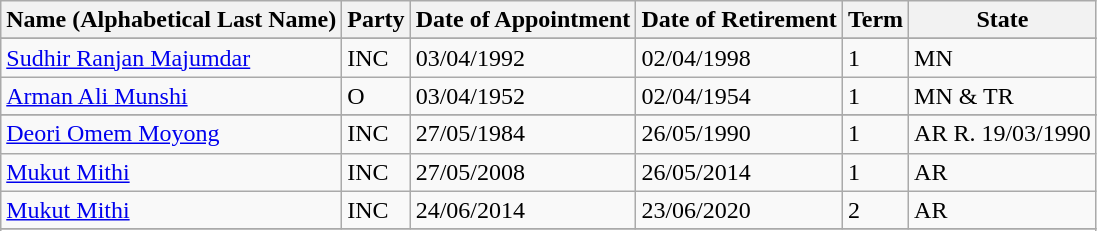<table class="wikitable sortable">
<tr>
<th>Name (Alphabetical Last Name)</th>
<th>Party</th>
<th>Date of Appointment</th>
<th>Date of Retirement</th>
<th>Term</th>
<th>State</th>
</tr>
<tr>
</tr>
<tr>
<td><a href='#'>Sudhir Ranjan Majumdar</a></td>
<td>INC</td>
<td>03/04/1992</td>
<td>02/04/1998</td>
<td>1</td>
<td>MN</td>
</tr>
<tr>
<td><a href='#'>Arman Ali Munshi</a></td>
<td>O</td>
<td>03/04/1952</td>
<td>02/04/1954</td>
<td>1</td>
<td>MN & TR</td>
</tr>
<tr>
</tr>
<tr>
<td><a href='#'>Deori Omem Moyong</a></td>
<td>INC</td>
<td>27/05/1984</td>
<td>26/05/1990</td>
<td>1</td>
<td>AR R. 19/03/1990</td>
</tr>
<tr>
<td><a href='#'>Mukut Mithi</a></td>
<td>INC</td>
<td>27/05/2008</td>
<td>26/05/2014</td>
<td>1</td>
<td>AR</td>
</tr>
<tr>
<td><a href='#'>Mukut Mithi</a></td>
<td>INC</td>
<td>24/06/2014</td>
<td>23/06/2020</td>
<td>2</td>
<td>AR</td>
</tr>
<tr>
</tr>
<tr>
</tr>
</table>
